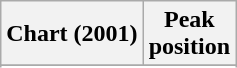<table class="wikitable sortable">
<tr>
<th align="left">Chart (2001)</th>
<th align="center">Peak<br>position</th>
</tr>
<tr>
</tr>
<tr>
</tr>
<tr>
</tr>
</table>
